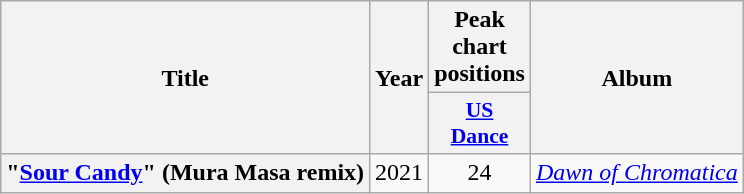<table class="wikitable plainrowheaders" style="text-align:center">
<tr>
<th rowspan="2" scope="col">Title</th>
<th rowspan="2" scope="col">Year</th>
<th colspan="1">Peak<br>chart<br>positions</th>
<th rowspan="2" scope="col">Album</th>
</tr>
<tr>
<th scope="col" style="width:3em;font-size:90%;"><a href='#'>US<br>Dance</a><br></th>
</tr>
<tr>
<th scope="row">"<a href='#'>Sour Candy</a>" (Mura Masa remix)<br></th>
<td>2021</td>
<td>24</td>
<td><em><a href='#'>Dawn of Chromatica</a></em></td>
</tr>
</table>
